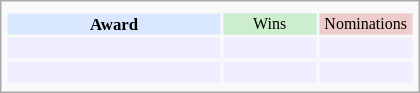<table class="infobox" style="width: 25em; text-align: left; font-size: 70%; vertical-align: middle;">
<tr>
<td colspan="3" style="text-align:center;"></td>
</tr>
<tr bgcolor=#D9E8FF style="text-align:center;">
<th style="vertical-align: middle;">Award</th>
<td style="background:#cceecc; font-size:8pt;" width="60px">Wins</td>
<td style="background:#eecccc; font-size:8pt;" width="60px">Nominations</td>
</tr>
<tr bgcolor=#eeeeff>
<td align="center"><br></td>
<td></td>
<td></td>
</tr>
<tr bgcolor=#eeeeff>
<td align="center"><br></td>
<td></td>
<td></td>
</tr>
<tr>
</tr>
</table>
